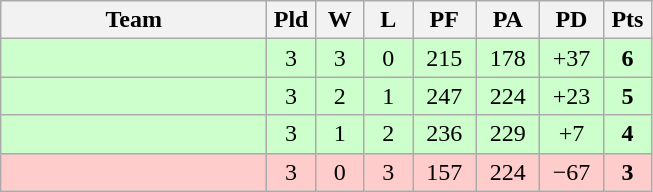<table class="wikitable" style="text-align:center;">
<tr>
<th width=170>Team</th>
<th width=25>Pld</th>
<th width=25>W</th>
<th width=25>L</th>
<th width=35>PF</th>
<th width=35>PA</th>
<th width=35>PD</th>
<th width=25>Pts</th>
</tr>
<tr style="background: #ccffcc;">
<td align="left"></td>
<td>3</td>
<td>3</td>
<td>0</td>
<td>215</td>
<td>178</td>
<td>+37</td>
<td><strong>6</strong></td>
</tr>
<tr style="background: #ccffcc;">
<td align="left"></td>
<td>3</td>
<td>2</td>
<td>1</td>
<td>247</td>
<td>224</td>
<td>+23</td>
<td><strong>5</strong></td>
</tr>
<tr style="background: #ccffcc;">
<td align="left"></td>
<td>3</td>
<td>1</td>
<td>2</td>
<td>236</td>
<td>229</td>
<td>+7</td>
<td><strong>4</strong></td>
</tr>
<tr style="background: #ffcccc;">
<td align="left"></td>
<td>3</td>
<td>0</td>
<td>3</td>
<td>157</td>
<td>224</td>
<td>−67</td>
<td><strong>3</strong></td>
</tr>
</table>
